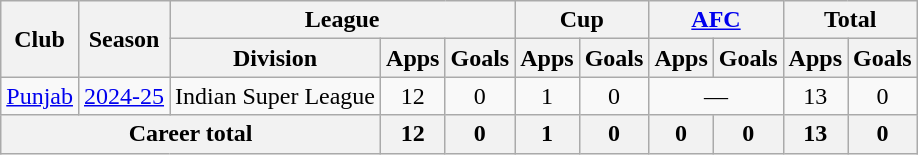<table class="wikitable" style="text-align: center;">
<tr>
<th rowspan="2">Club</th>
<th rowspan="2">Season</th>
<th colspan="3">League</th>
<th colspan="2">Cup</th>
<th colspan="2"><a href='#'>AFC</a></th>
<th colspan="2">Total</th>
</tr>
<tr>
<th>Division</th>
<th>Apps</th>
<th>Goals</th>
<th>Apps</th>
<th>Goals</th>
<th>Apps</th>
<th>Goals</th>
<th>Apps</th>
<th>Goals</th>
</tr>
<tr>
<td rowspan="1"><a href='#'>Punjab</a></td>
<td><a href='#'>2024-25</a></td>
<td rowspan="1">Indian Super League</td>
<td>12</td>
<td>0</td>
<td>1</td>
<td>0</td>
<td colspan="2">—</td>
<td>13</td>
<td>0</td>
</tr>
<tr>
<th colspan="3">Career total</th>
<th>12</th>
<th>0</th>
<th>1</th>
<th>0</th>
<th>0</th>
<th>0</th>
<th>13</th>
<th>0</th>
</tr>
</table>
